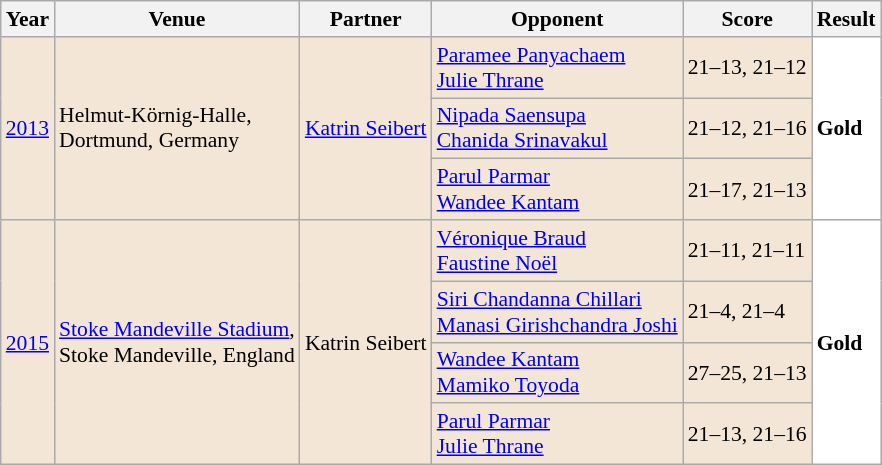<table class="sortable wikitable" style="font-size: 90%;">
<tr>
<th>Year</th>
<th>Venue</th>
<th>Partner</th>
<th>Opponent</th>
<th>Score</th>
<th>Result</th>
</tr>
<tr style="background:#F3E6D7">
<td rowspan="3" align="center"><a href='#'>2013</a></td>
<td rowspan="3" align="left">Helmut-Körnig-Halle,<br>Dortmund, Germany</td>
<td rowspan="3" align="left"> <a href='#'>Katrin Seibert</a></td>
<td align="left"> <a href='#'>Paramee Panyachaem</a><br> <a href='#'>Julie Thrane</a></td>
<td align="left">21–13, 21–12</td>
<td rowspan="3" style="text-align:left; background:white"> <strong>Gold</strong></td>
</tr>
<tr style="background:#F3E6D7">
<td align="left"> <a href='#'>Nipada Saensupa</a><br> <a href='#'>Chanida Srinavakul</a></td>
<td align="left">21–12, 21–16</td>
</tr>
<tr style="background:#F3E6D7">
<td align="left"> <a href='#'>Parul Parmar</a><br> <a href='#'>Wandee Kantam</a></td>
<td align="left">21–17, 21–13</td>
</tr>
<tr style="background:#F3E6D7">
<td rowspan="4" align="center"><a href='#'>2015</a></td>
<td rowspan="4" align="left"><a href='#'>Stoke Mandeville Stadium</a>,<br>Stoke Mandeville, England</td>
<td rowspan="4" align="left"> Katrin Seibert</td>
<td align="left"> <a href='#'>Véronique Braud</a><br> <a href='#'>Faustine Noël</a></td>
<td align="left">21–11, 21–11</td>
<td rowspan="4" style="text-align:left; background:white"> <strong>Gold</strong></td>
</tr>
<tr style="background:#F3E6D7">
<td align="left"> <a href='#'>Siri Chandanna Chillari</a><br> <a href='#'>Manasi Girishchandra Joshi</a></td>
<td align="left">21–4, 21–4</td>
</tr>
<tr style="background:#F3E6D7">
<td align="left"> <a href='#'>Wandee Kantam</a><br> <a href='#'>Mamiko Toyoda</a></td>
<td align="left">27–25, 21–13</td>
</tr>
<tr style="background:#F3E6D7">
<td align="left"> <a href='#'>Parul Parmar</a><br> <a href='#'>Julie Thrane</a></td>
<td align="left">21–13, 21–16</td>
</tr>
</table>
